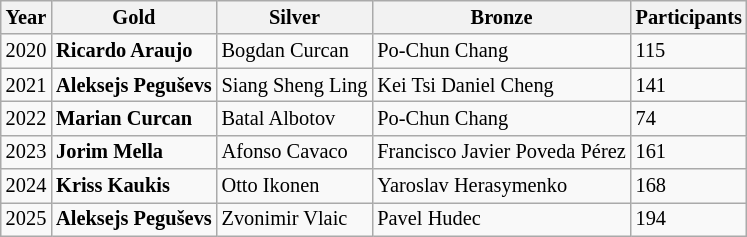<table class="wikitable alternance" style="font-size:85%">
<tr>
<th>Year</th>
<th><strong>Gold</strong></th>
<th>Silver</th>
<th>Bronze</th>
<th>Participants</th>
</tr>
<tr>
<td>2020</td>
<td> <strong>Ricardo Araujo</strong></td>
<td> Bogdan Curcan</td>
<td> Po-Chun Chang</td>
<td>115</td>
</tr>
<tr>
<td>2021</td>
<td> <strong>Aleksejs Peguševs</strong></td>
<td> Siang Sheng Ling</td>
<td> Kei Tsi Daniel Cheng</td>
<td>141</td>
</tr>
<tr>
<td>2022</td>
<td> <strong>Marian Curcan</strong></td>
<td> Batal Albotov</td>
<td> Po-Chun Chang</td>
<td>74</td>
</tr>
<tr>
<td>2023</td>
<td> <strong>Jorim Mella</strong></td>
<td> Afonso Cavaco</td>
<td> Francisco Javier Poveda Pérez</td>
<td>161</td>
</tr>
<tr>
<td>2024</td>
<td> <strong>Kriss Kaukis</strong></td>
<td> Otto Ikonen</td>
<td> Yaroslav Herasymenko</td>
<td>168</td>
</tr>
<tr>
<td>2025</td>
<td> <strong>Aleksejs Peguševs</strong></td>
<td> Zvonimir Vlaic</td>
<td> Pavel Hudec</td>
<td>194</td>
</tr>
</table>
